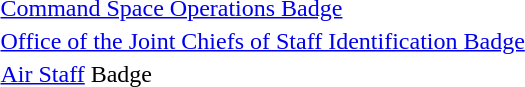<table>
<tr>
<td></td>
<td><a href='#'>Command Space Operations Badge</a></td>
</tr>
<tr>
<td></td>
<td><a href='#'>Office of the Joint Chiefs of Staff Identification Badge</a></td>
</tr>
<tr>
<td></td>
<td><a href='#'>Air Staff</a> Badge</td>
</tr>
<tr>
</tr>
</table>
